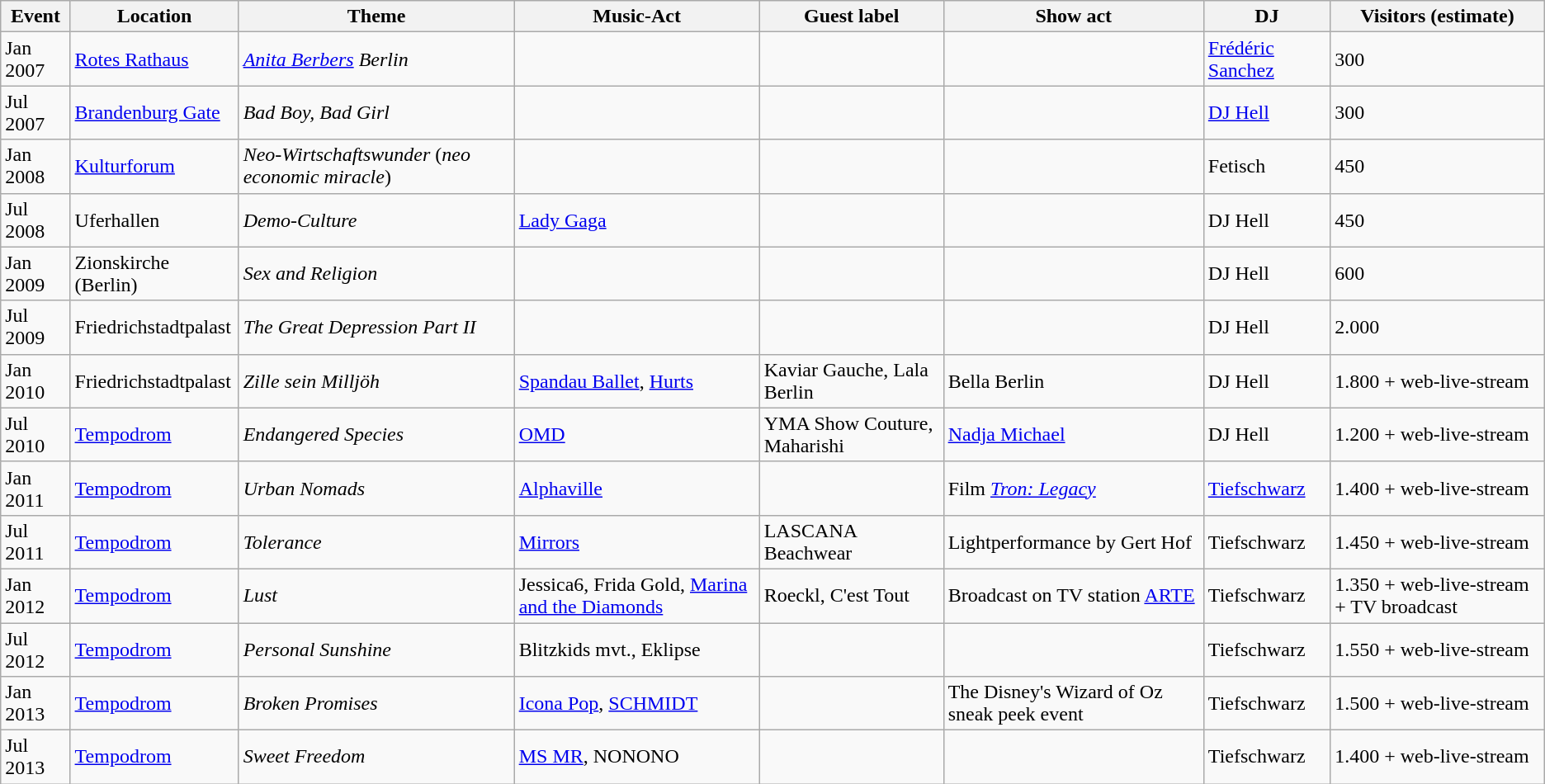<table class="wikitable">
<tr>
<th>Event</th>
<th>Location</th>
<th>Theme</th>
<th>Music-Act</th>
<th>Guest label</th>
<th>Show act</th>
<th>DJ</th>
<th>Visitors (estimate)</th>
</tr>
<tr>
<td>Jan 2007</td>
<td><a href='#'>Rotes Rathaus</a></td>
<td><em><a href='#'>Anita Berbers</a> Berlin</em></td>
<td></td>
<td></td>
<td></td>
<td><a href='#'>Frédéric Sanchez</a></td>
<td>300</td>
</tr>
<tr>
<td>Jul 2007</td>
<td><a href='#'>Brandenburg Gate</a></td>
<td><em>Bad Boy, Bad Girl</em></td>
<td></td>
<td></td>
<td></td>
<td><a href='#'>DJ Hell</a></td>
<td>300</td>
</tr>
<tr>
<td>Jan 2008</td>
<td><a href='#'>Kulturforum</a></td>
<td><em>Neo-Wirtschaftswunder</em> (<em>neo economic miracle</em>)</td>
<td></td>
<td></td>
<td></td>
<td>Fetisch</td>
<td>450</td>
</tr>
<tr>
<td>Jul 2008</td>
<td>Uferhallen</td>
<td><em>Demo-Culture</em></td>
<td><a href='#'>Lady Gaga</a></td>
<td></td>
<td></td>
<td>DJ Hell</td>
<td>450</td>
</tr>
<tr>
<td>Jan 2009</td>
<td>Zionskirche (Berlin)</td>
<td><em>Sex and Religion</em></td>
<td></td>
<td></td>
<td></td>
<td>DJ Hell</td>
<td>600</td>
</tr>
<tr>
<td>Jul 2009</td>
<td>Friedrichstadtpalast</td>
<td><em>The Great Depression Part II</em></td>
<td></td>
<td></td>
<td></td>
<td>DJ Hell</td>
<td>2.000</td>
</tr>
<tr>
<td>Jan 2010</td>
<td>Friedrichstadtpalast</td>
<td><em>Zille sein Milljöh</em></td>
<td><a href='#'>Spandau Ballet</a>, <a href='#'>Hurts</a></td>
<td>Kaviar Gauche, Lala Berlin</td>
<td>Bella Berlin</td>
<td>DJ Hell</td>
<td>1.800 + web-live-stream</td>
</tr>
<tr>
<td>Jul 2010</td>
<td><a href='#'>Tempodrom</a></td>
<td><em>Endangered Species</em></td>
<td><a href='#'>OMD</a></td>
<td>YMA Show Couture, Maharishi</td>
<td><a href='#'>Nadja Michael</a></td>
<td>DJ Hell</td>
<td>1.200 + web-live-stream</td>
</tr>
<tr>
<td>Jan 2011</td>
<td><a href='#'>Tempodrom</a></td>
<td><em>Urban Nomads</em></td>
<td><a href='#'>Alphaville</a></td>
<td></td>
<td>Film <em><a href='#'>Tron: Legacy</a></em></td>
<td><a href='#'>Tiefschwarz</a></td>
<td>1.400 + web-live-stream</td>
</tr>
<tr>
<td>Jul 2011</td>
<td><a href='#'>Tempodrom</a></td>
<td><em>Tolerance</em></td>
<td><a href='#'>Mirrors</a></td>
<td>LASCANA Beachwear</td>
<td>Lightperformance by Gert Hof</td>
<td>Tiefschwarz</td>
<td>1.450 + web-live-stream</td>
</tr>
<tr>
<td>Jan 2012</td>
<td><a href='#'>Tempodrom</a></td>
<td><em>Lust</em></td>
<td>Jessica6, Frida Gold, <a href='#'>Marina and the Diamonds</a></td>
<td>Roeckl, C'est Tout</td>
<td>Broadcast on TV station <a href='#'>ARTE</a></td>
<td>Tiefschwarz</td>
<td>1.350 + web-live-stream + TV broadcast</td>
</tr>
<tr>
<td>Jul 2012</td>
<td><a href='#'>Tempodrom</a></td>
<td><em>Personal Sunshine</em></td>
<td>Blitzkids mvt., Eklipse</td>
<td></td>
<td></td>
<td>Tiefschwarz</td>
<td>1.550 + web-live-stream</td>
</tr>
<tr>
<td>Jan 2013</td>
<td><a href='#'>Tempodrom</a></td>
<td><em>Broken Promises</em></td>
<td><a href='#'>Icona Pop</a>, <a href='#'>SCHMIDT</a></td>
<td></td>
<td>The Disney's Wizard of Oz sneak peek event</td>
<td>Tiefschwarz</td>
<td>1.500 + web-live-stream</td>
</tr>
<tr>
<td>Jul 2013</td>
<td><a href='#'>Tempodrom</a></td>
<td><em>Sweet Freedom</em></td>
<td><a href='#'>MS MR</a>, NONONO</td>
<td></td>
<td></td>
<td>Tiefschwarz</td>
<td>1.400 + web-live-stream</td>
</tr>
</table>
